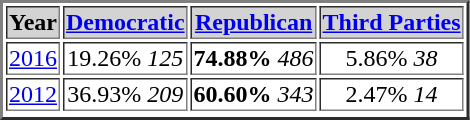<table border = "2">
<tr style="background:lightgrey;">
<th>Year</th>
<th><a href='#'>Democratic</a></th>
<th><a href='#'>Republican</a></th>
<th><a href='#'>Third Parties</a></th>
</tr>
<tr>
<td align="center" ><a href='#'>2016</a></td>
<td align="center" >19.26% <em>125</em></td>
<td align="center" ><strong>74.88%</strong> <em>486</em></td>
<td align="center" >5.86% <em>38</em></td>
</tr>
<tr>
<td align="center" ><a href='#'>2012</a></td>
<td align="center" >36.93% <em>209</em></td>
<td align="center" ><strong>60.60%</strong> <em>343</em></td>
<td align="center" >2.47% <em>14</em></td>
</tr>
<tr>
</tr>
</table>
